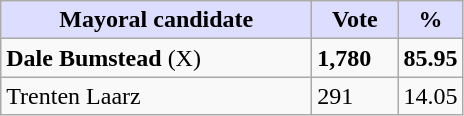<table class="wikitable">
<tr>
<th style="background:#ddf;" width="200px">Mayoral candidate</th>
<th style="background:#ddf;" width="50px">Vote</th>
<th style="background:#ddf;" width="30px">%</th>
</tr>
<tr>
<td><strong>Dale Bumstead</strong> (X)</td>
<td><strong>1,780</strong></td>
<td><strong>85.95</strong></td>
</tr>
<tr>
<td>Trenten Laarz</td>
<td>291</td>
<td>14.05</td>
</tr>
</table>
